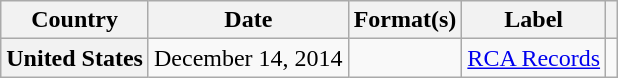<table class="wikitable plainrowheaders">
<tr>
<th scope="col">Country</th>
<th scope="col">Date</th>
<th scope="col">Format(s)</th>
<th scope="col">Label</th>
<th scope="col"></th>
</tr>
<tr>
<th scope="row">United States</th>
<td>December 14, 2014</td>
<td></td>
<td><a href='#'>RCA Records</a></td>
<td></td>
</tr>
</table>
